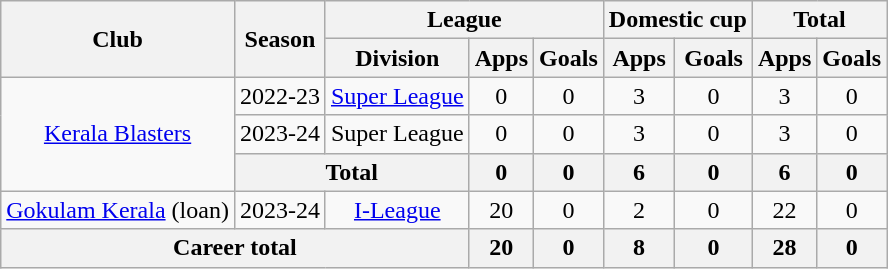<table class="wikitable" style="text-align:center">
<tr>
<th rowspan="2">Club</th>
<th rowspan="2">Season</th>
<th colspan="3">League</th>
<th colspan="2">Domestic cup</th>
<th colspan="2">Total</th>
</tr>
<tr>
<th>Division</th>
<th>Apps</th>
<th>Goals</th>
<th>Apps</th>
<th>Goals</th>
<th>Apps</th>
<th>Goals</th>
</tr>
<tr>
<td rowspan="3"><a href='#'>Kerala Blasters</a></td>
<td>2022-23</td>
<td><a href='#'>Super League</a></td>
<td>0</td>
<td>0</td>
<td>3</td>
<td>0</td>
<td>3</td>
<td>0</td>
</tr>
<tr>
<td>2023-24</td>
<td>Super League</td>
<td>0</td>
<td>0</td>
<td>3</td>
<td>0</td>
<td>3</td>
<td>0</td>
</tr>
<tr>
<th colspan="2">Total</th>
<th>0</th>
<th>0</th>
<th>6</th>
<th>0</th>
<th>6</th>
<th>0</th>
</tr>
<tr>
<td><a href='#'>Gokulam Kerala</a> (loan)</td>
<td>2023-24</td>
<td><a href='#'>I-League</a></td>
<td>20</td>
<td>0</td>
<td>2</td>
<td>0</td>
<td>22</td>
<td>0</td>
</tr>
<tr>
<th colspan="3">Career total</th>
<th>20</th>
<th>0</th>
<th>8</th>
<th>0</th>
<th>28</th>
<th>0</th>
</tr>
</table>
